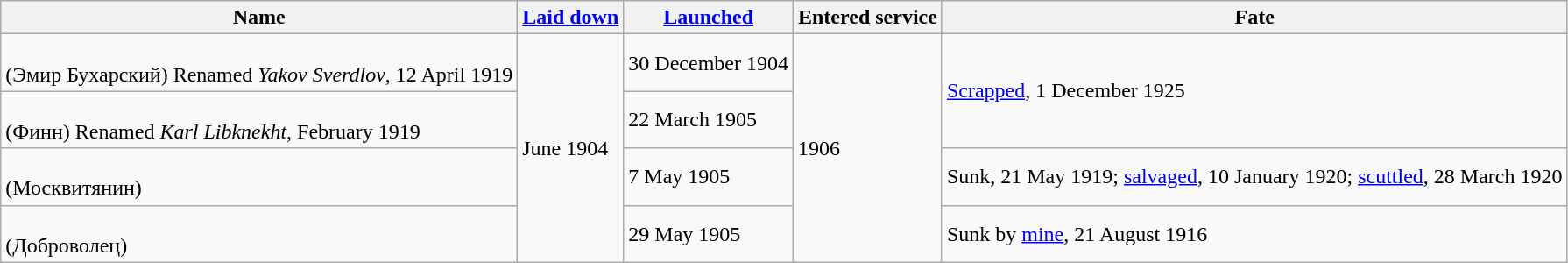<table class="wikitable plainrowheaders">
<tr>
<th scope="col">Name</th>
<th scope="col"><a href='#'>Laid down</a></th>
<th scope="col"><a href='#'>Launched</a></th>
<th scope="col">Entered service</th>
<th scope="col">Fate</th>
</tr>
<tr>
<td scope="row"><br>(Эмир Бухарский)
Renamed <em>Yakov Sverdlov</em>, 12 April 1919</td>
<td rowspan=4>June 1904</td>
<td>30 December 1904</td>
<td rowspan=4>1906</td>
<td rowspan=2><a href='#'>Scrapped</a>, 1 December 1925</td>
</tr>
<tr>
<td scope="row"><br>(Финн)
Renamed <em>Karl Libknekht</em>, February 1919</td>
<td>22 March 1905</td>
</tr>
<tr>
<td scope="row"><br>(Москвитянин)</td>
<td>7 May 1905</td>
<td>Sunk, 21 May 1919; <a href='#'>salvaged</a>, 10 January 1920; <a href='#'>scuttled</a>, 28 March 1920</td>
</tr>
<tr>
<td scope="row"><br>(Доброволец)</td>
<td>29 May 1905</td>
<td>Sunk by <a href='#'>mine</a>, 21 August 1916</td>
</tr>
</table>
